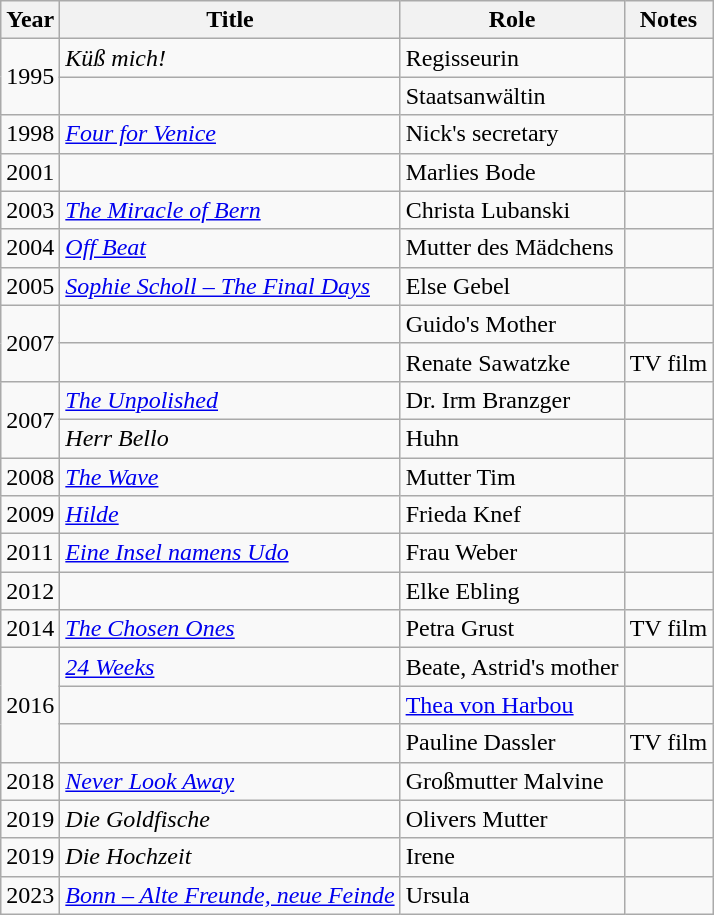<table class="wikitable">
<tr>
<th>Year</th>
<th>Title</th>
<th>Role</th>
<th>Notes</th>
</tr>
<tr>
<td rowspan=2>1995</td>
<td><em>Küß mich!</em></td>
<td>Regisseurin</td>
<td></td>
</tr>
<tr>
<td><em></em></td>
<td>Staatsanwältin</td>
<td></td>
</tr>
<tr>
<td>1998</td>
<td><em><a href='#'>Four for Venice</a></em></td>
<td>Nick's secretary</td>
<td></td>
</tr>
<tr>
<td>2001</td>
<td><em></em></td>
<td>Marlies Bode</td>
<td></td>
</tr>
<tr>
<td>2003</td>
<td><em><a href='#'>The Miracle of Bern</a></em></td>
<td>Christa Lubanski</td>
<td></td>
</tr>
<tr>
<td>2004</td>
<td><em><a href='#'>Off Beat</a></em></td>
<td>Mutter des Mädchens</td>
<td></td>
</tr>
<tr>
<td>2005</td>
<td><em><a href='#'>Sophie Scholl – The Final Days</a></em></td>
<td>Else Gebel</td>
<td></td>
</tr>
<tr>
<td rowspan=2>2007</td>
<td><em></em></td>
<td>Guido's Mother</td>
<td></td>
</tr>
<tr>
<td><em></em></td>
<td>Renate Sawatzke</td>
<td>TV film</td>
</tr>
<tr>
<td rowspan=2>2007</td>
<td><em><a href='#'>The Unpolished</a></em></td>
<td>Dr. Irm Branzger</td>
<td></td>
</tr>
<tr>
<td><em>Herr Bello</em></td>
<td>Huhn</td>
<td></td>
</tr>
<tr>
<td>2008</td>
<td><em><a href='#'>The Wave</a></em></td>
<td>Mutter Tim</td>
<td></td>
</tr>
<tr>
<td>2009</td>
<td><em><a href='#'>Hilde</a></em></td>
<td>Frieda Knef</td>
<td></td>
</tr>
<tr>
<td>2011</td>
<td><em><a href='#'>Eine Insel namens Udo</a></em></td>
<td>Frau Weber</td>
<td></td>
</tr>
<tr>
<td>2012</td>
<td><em></em></td>
<td>Elke Ebling</td>
<td></td>
</tr>
<tr>
<td>2014</td>
<td><em><a href='#'>The Chosen Ones</a></em></td>
<td>Petra Grust</td>
<td>TV film</td>
</tr>
<tr>
<td rowspan=3>2016</td>
<td><em><a href='#'>24 Weeks</a></em></td>
<td>Beate, Astrid's mother</td>
<td></td>
</tr>
<tr>
<td><em></em></td>
<td><a href='#'>Thea von Harbou</a></td>
<td></td>
</tr>
<tr>
<td><em></em></td>
<td>Pauline Dassler</td>
<td>TV film</td>
</tr>
<tr>
<td>2018</td>
<td><em><a href='#'>Never Look Away</a></em></td>
<td>Großmutter Malvine</td>
<td></td>
</tr>
<tr>
<td>2019</td>
<td><em>Die Goldfische</em></td>
<td>Olivers Mutter</td>
<td></td>
</tr>
<tr>
<td>2019</td>
<td><em>Die Hochzeit</em></td>
<td>Irene</td>
<td></td>
</tr>
<tr>
<td>2023</td>
<td><em><a href='#'>Bonn – Alte Freunde, neue Feinde</a></em></td>
<td>Ursula</td>
<td></td>
</tr>
</table>
